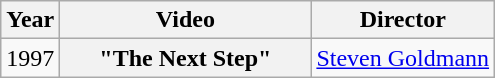<table class="wikitable plainrowheaders">
<tr>
<th>Year</th>
<th style="width:10em;">Video</th>
<th>Director</th>
</tr>
<tr>
<td>1997</td>
<th scope="row">"The Next Step"</th>
<td><a href='#'>Steven Goldmann</a></td>
</tr>
</table>
